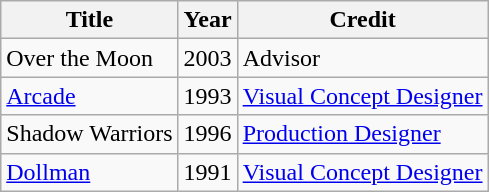<table class="wikitable" border="1">
<tr>
<th>Title</th>
<th>Year</th>
<th>Credit</th>
</tr>
<tr>
<td>Over the Moon</td>
<td>2003</td>
<td>Advisor</td>
</tr>
<tr>
<td><a href='#'>Arcade</a></td>
<td>1993</td>
<td><a href='#'>Visual Concept Designer</a></td>
</tr>
<tr>
<td>Shadow Warriors</td>
<td>1996</td>
<td><a href='#'>Production Designer</a></td>
</tr>
<tr>
<td><a href='#'>Dollman</a></td>
<td>1991</td>
<td><a href='#'>Visual Concept Designer</a></td>
</tr>
</table>
